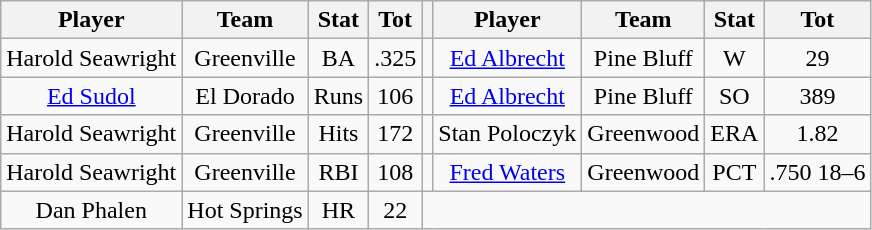<table class="wikitable" style="text-align:center">
<tr>
<th>Player</th>
<th>Team</th>
<th>Stat</th>
<th>Tot</th>
<th></th>
<th>Player</th>
<th>Team</th>
<th>Stat</th>
<th>Tot</th>
</tr>
<tr>
<td>Harold Seawright</td>
<td>Greenville</td>
<td>BA</td>
<td>.325</td>
<td></td>
<td><a href='#'>Ed Albrecht</a></td>
<td>Pine Bluff</td>
<td>W</td>
<td>29</td>
</tr>
<tr>
<td><a href='#'>Ed Sudol</a></td>
<td>El Dorado</td>
<td>Runs</td>
<td>106</td>
<td></td>
<td><a href='#'>Ed Albrecht</a></td>
<td>Pine Bluff</td>
<td>SO</td>
<td>389</td>
</tr>
<tr>
<td>Harold Seawright</td>
<td>Greenville</td>
<td>Hits</td>
<td>172</td>
<td></td>
<td>Stan Poloczyk</td>
<td>Greenwood</td>
<td>ERA</td>
<td>1.82</td>
</tr>
<tr>
<td>Harold Seawright</td>
<td>Greenville</td>
<td>RBI</td>
<td>108</td>
<td></td>
<td><a href='#'>Fred Waters</a></td>
<td>Greenwood</td>
<td>PCT</td>
<td>.750 18–6</td>
</tr>
<tr>
<td>Dan Phalen</td>
<td>Hot Springs</td>
<td>HR</td>
<td>22</td>
</tr>
</table>
